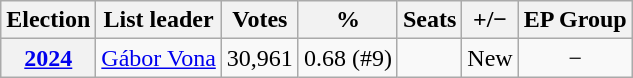<table class=wikitable style="text-align:center;">
<tr>
<th>Election</th>
<th>List leader</th>
<th>Votes</th>
<th>%</th>
<th>Seats</th>
<th>+/−</th>
<th>EP Group</th>
</tr>
<tr>
<th><a href='#'>2024</a></th>
<td><a href='#'>Gábor Vona</a></td>
<td>30,961</td>
<td>0.68 (#9)</td>
<td></td>
<td>New</td>
<td>−</td>
</tr>
</table>
